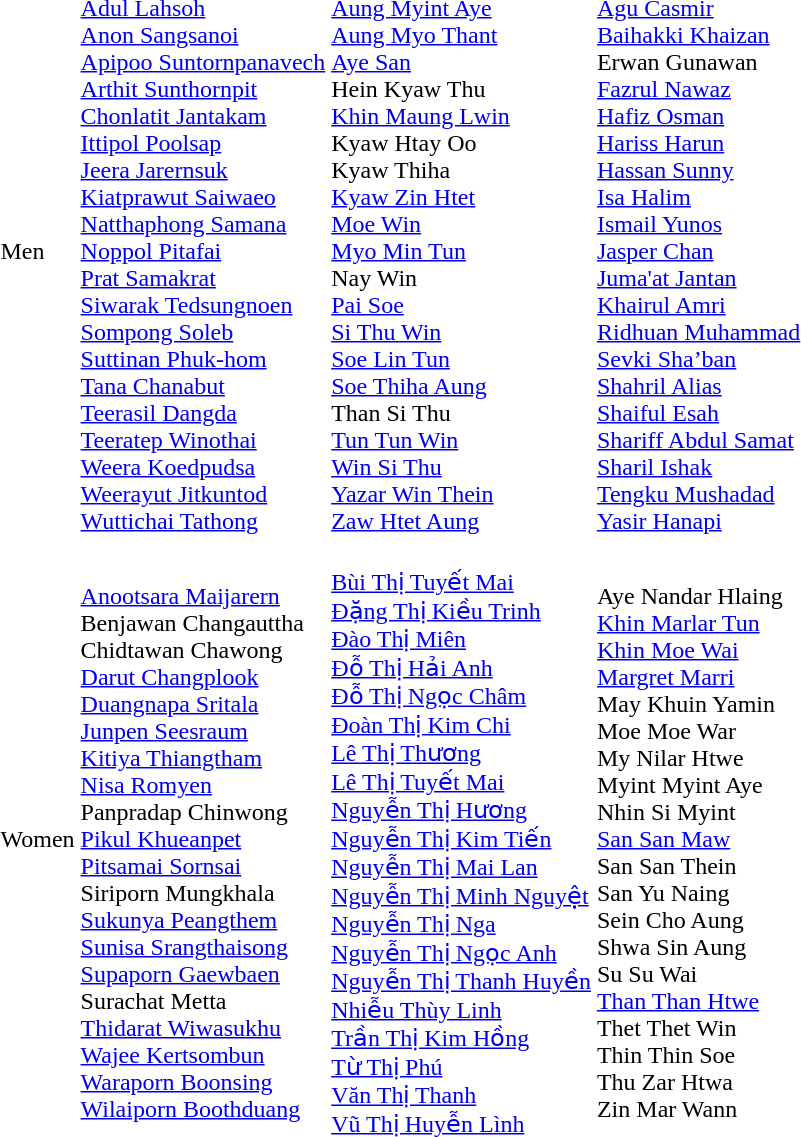<table>
<tr>
<td>Men</td>
<td nowrap=true><br><a href='#'>Adul Lahsoh</a><br><a href='#'>Anon Sangsanoi</a><br><a href='#'>Apipoo Suntornpanavech</a><br><a href='#'>Arthit Sunthornpit</a><br><a href='#'>Chonlatit Jantakam</a><br><a href='#'>Ittipol Poolsap</a><br><a href='#'>Jeera Jarernsuk</a><br><a href='#'>Kiatprawut Saiwaeo</a><br><a href='#'>Natthaphong Samana</a><br><a href='#'>Noppol Pitafai</a><br><a href='#'>Prat Samakrat</a><br><a href='#'>Siwarak Tedsungnoen</a><br><a href='#'>Sompong Soleb</a><br><a href='#'>Suttinan Phuk-hom</a><br><a href='#'>Tana Chanabut</a><br><a href='#'>Teerasil Dangda</a><br><a href='#'>Teeratep Winothai</a><br><a href='#'>Weera Koedpudsa</a><br><a href='#'>Weerayut Jitkuntod</a><br><a href='#'>Wuttichai Tathong</a></td>
<td><br><a href='#'>Aung Myint Aye</a><br><a href='#'>Aung Myo Thant</a><br><a href='#'>Aye San</a><br>Hein Kyaw Thu<br><a href='#'>Khin Maung Lwin</a><br>Kyaw Htay Oo<br>Kyaw Thiha<br><a href='#'>Kyaw Zin Htet</a><br><a href='#'>Moe Win</a><br><a href='#'>Myo Min Tun</a><br>Nay Win<br><a href='#'>Pai Soe</a><br><a href='#'>Si Thu Win</a><br><a href='#'>Soe Lin Tun</a><br><a href='#'>Soe Thiha Aung</a><br>Than Si Thu<br><a href='#'>Tun Tun Win</a><br><a href='#'>Win Si Thu</a><br><a href='#'>Yazar Win Thein</a><br><a href='#'>Zaw Htet Aung</a></td>
<td nowrap=true><br><a href='#'>Agu Casmir</a><br><a href='#'>Baihakki Khaizan</a><br>Erwan Gunawan<br><a href='#'>Fazrul Nawaz</a><br><a href='#'>Hafiz Osman</a><br><a href='#'>Hariss Harun</a><br><a href='#'>Hassan Sunny</a><br><a href='#'>Isa Halim</a><br><a href='#'>Ismail Yunos</a><br><a href='#'>Jasper Chan</a><br><a href='#'>Juma'at Jantan</a><br><a href='#'>Khairul Amri</a><br><a href='#'>Ridhuan Muhammad</a><br><a href='#'>Sevki Sha’ban</a><br><a href='#'>Shahril Alias</a><br><a href='#'>Shaiful Esah</a><br><a href='#'>Shariff Abdul Samat</a><br><a href='#'>Sharil Ishak</a><br><a href='#'>Tengku Mushadad</a><br><a href='#'>Yasir Hanapi</a></td>
</tr>
<tr>
<td>Women</td>
<td><br><a href='#'>Anootsara Maijarern</a><br>Benjawan Changauttha<br>Chidtawan Chawong<br><a href='#'>Darut Changplook</a><br><a href='#'>Duangnapa Sritala</a><br><a href='#'>Junpen Seesraum</a><br><a href='#'>Kitiya Thiangtham</a><br><a href='#'>Nisa Romyen</a><br>Panpradap Chinwong<br><a href='#'>Pikul Khueanpet</a><br><a href='#'>Pitsamai Sornsai</a><br>Siriporn Mungkhala<br><a href='#'>Sukunya Peangthem</a><br><a href='#'>Sunisa Srangthaisong</a><br><a href='#'>Supaporn Gaewbaen</a><br>Surachat Metta<br><a href='#'>Thidarat Wiwasukhu</a><br><a href='#'>Wajee Kertsombun</a><br><a href='#'>Waraporn Boonsing</a><br><a href='#'>Wilaiporn Boothduang</a></td>
<td nowrap=true><br><a href='#'>Bùi Thị Tuyết Mai</a><br><a href='#'>Đặng Thị Kiều Trinh</a><br><a href='#'>Đào Thị Miên</a><br><a href='#'>Đỗ Thị Hải Anh</a><br><a href='#'>Đỗ Thị Ngọc Châm</a><br><a href='#'>Đoàn Thị Kim Chi</a><br><a href='#'>Lê Thị Thương</a><br><a href='#'>Lê Thị Tuyết Mai</a><br><a href='#'>Nguyễn Thị Hương</a><br><a href='#'>Nguyễn Thị Kim Tiến</a><br><a href='#'>Nguyễn Thị Mai Lan</a><br><a href='#'>Nguyễn Thị Minh Nguyệt</a><br><a href='#'>Nguyễn Thị Nga</a><br><a href='#'>Nguyễn Thị Ngọc Anh</a><br><a href='#'>Nguyễn Thị Thanh Huyền</a><br><a href='#'>Nhiễu Thùy Linh</a><br><a href='#'>Trần Thị Kim Hồng</a><br><a href='#'>Từ Thị Phú</a><br><a href='#'>Văn Thị Thanh</a><br><a href='#'>Vũ Thị Huyễn Lình</a></td>
<td><br>Aye Nandar Hlaing<br><a href='#'>Khin Marlar Tun</a><br><a href='#'>Khin Moe Wai</a><br><a href='#'>Margret Marri</a><br>May Khuin Yamin<br>Moe Moe War<br>My Nilar Htwe<br>Myint Myint Aye<br>Nhin Si Myint<br><a href='#'>San San Maw</a><br>San San Thein<br>San Yu Naing<br>Sein Cho Aung<br>Shwa Sin Aung<br>Su Su Wai<br><a href='#'>Than Than Htwe</a><br>Thet Thet Win<br>Thin Thin Soe<br>Thu Zar Htwa<br>Zin Mar Wann</td>
</tr>
</table>
